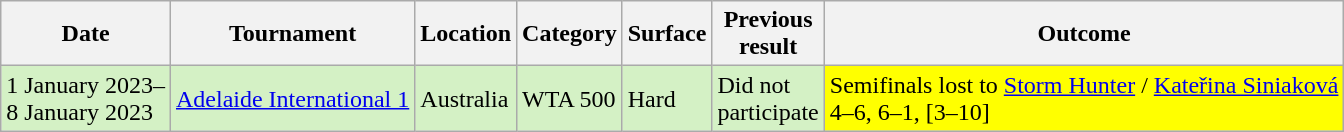<table class="wikitable">
<tr>
<th>Date</th>
<th>Tournament</th>
<th>Location</th>
<th>Category</th>
<th>Surface</th>
<th>Previous<br>result</th>
<th>Outcome</th>
</tr>
<tr style="background:#d4f1c5">
<td>1 January 2023–<br>8 January 2023</td>
<td><a href='#'>Adelaide International 1</a></td>
<td>Australia</td>
<td>WTA 500</td>
<td>Hard</td>
<td>Did not<br>participate</td>
<td style="background:yellow">Semifinals lost to  <a href='#'>Storm Hunter</a> /  <a href='#'>Kateřina Siniaková</a><br>4–6, 6–1, [3–10]</td>
</tr>
</table>
